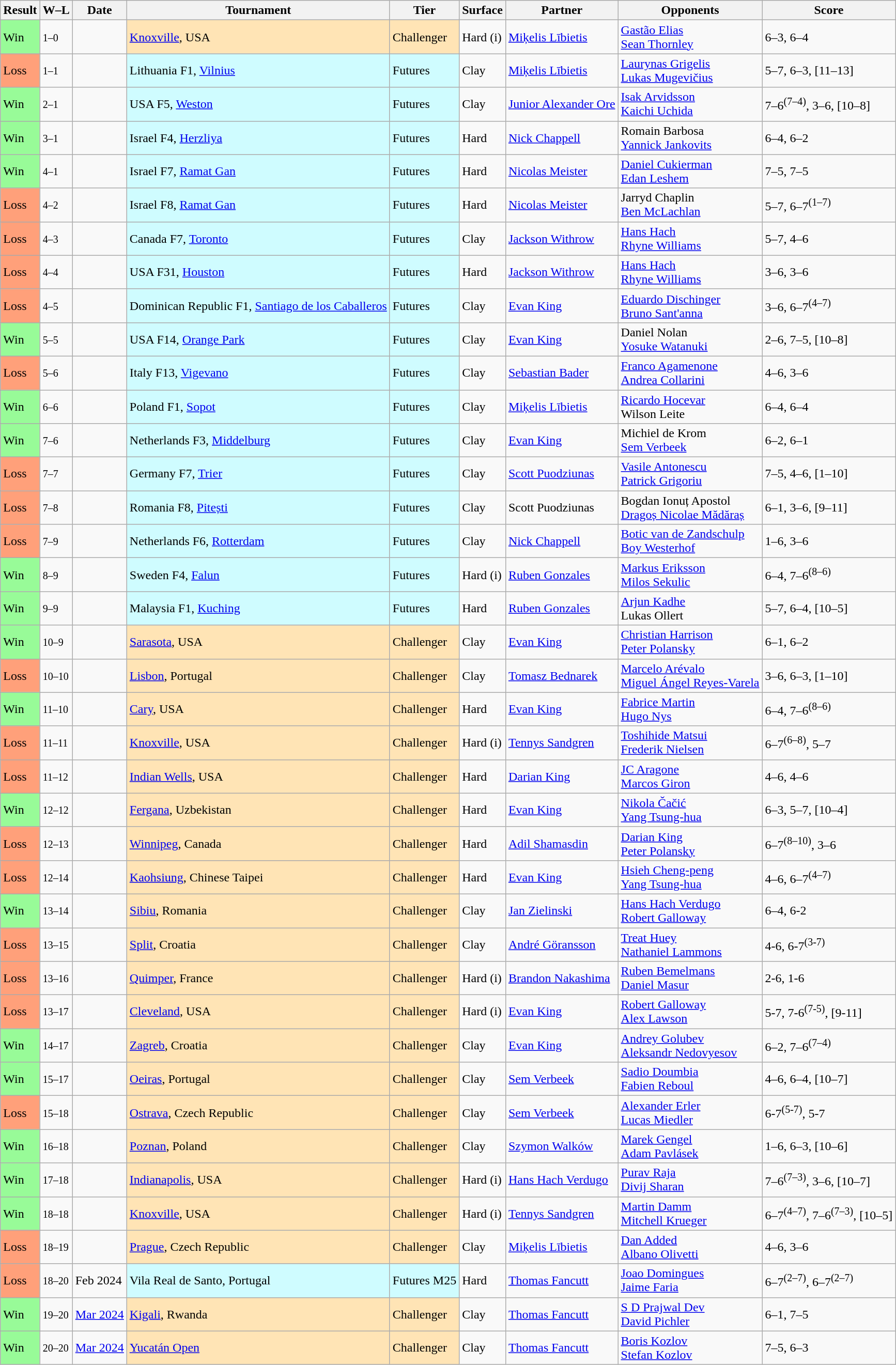<table class="sortable wikitable">
<tr>
<th>Result</th>
<th class="unsortable">W–L</th>
<th>Date</th>
<th>Tournament</th>
<th>Tier</th>
<th>Surface</th>
<th>Partner</th>
<th>Opponents</th>
<th class="unsortable">Score</th>
</tr>
<tr>
<td bgcolor=98fb98>Win</td>
<td><small>1–0</small></td>
<td><a href='#'></a></td>
<td style="background:moccasin;"><a href='#'>Knoxville</a>, USA</td>
<td style="background:moccasin;">Challenger</td>
<td>Hard (i)</td>
<td> <a href='#'>Miķelis Lībietis</a></td>
<td> <a href='#'>Gastão Elias</a><br> <a href='#'>Sean Thornley</a></td>
<td>6–3, 6–4</td>
</tr>
<tr>
<td bgcolor=FFA07A>Loss</td>
<td><small>1–1</small></td>
<td></td>
<td style="background:#cffcff;">Lithuania F1, <a href='#'>Vilnius</a></td>
<td style="background:#cffcff;">Futures</td>
<td>Clay</td>
<td> <a href='#'>Miķelis Lībietis</a></td>
<td> <a href='#'>Laurynas Grigelis</a><br> <a href='#'>Lukas Mugevičius</a></td>
<td>5–7, 6–3, [11–13]</td>
</tr>
<tr>
<td bgcolor=98fb98>Win</td>
<td><small>2–1</small></td>
<td></td>
<td style="background:#cffcff;">USA F5, <a href='#'>Weston</a></td>
<td style="background:#cffcff;">Futures</td>
<td>Clay</td>
<td> <a href='#'>Junior Alexander Ore</a></td>
<td> <a href='#'>Isak Arvidsson</a><br> <a href='#'>Kaichi Uchida</a></td>
<td>7–6<sup>(7–4)</sup>, 3–6, [10–8]</td>
</tr>
<tr>
<td bgcolor=98fb98>Win</td>
<td><small>3–1</small></td>
<td></td>
<td style="background:#cffcff;">Israel F4, <a href='#'>Herzliya</a></td>
<td style="background:#cffcff;">Futures</td>
<td>Hard</td>
<td> <a href='#'>Nick Chappell</a></td>
<td> Romain Barbosa<br> <a href='#'>Yannick Jankovits</a></td>
<td>6–4, 6–2</td>
</tr>
<tr>
<td bgcolor=98fb98>Win</td>
<td><small>4–1</small></td>
<td></td>
<td style="background:#cffcff;">Israel F7, <a href='#'>Ramat Gan</a></td>
<td style="background:#cffcff;">Futures</td>
<td>Hard</td>
<td> <a href='#'>Nicolas Meister</a></td>
<td> <a href='#'>Daniel Cukierman</a><br> <a href='#'>Edan Leshem</a></td>
<td>7–5, 7–5</td>
</tr>
<tr>
<td bgcolor=FFA07A>Loss</td>
<td><small>4–2</small></td>
<td></td>
<td style="background:#cffcff;">Israel F8, <a href='#'>Ramat Gan</a></td>
<td style="background:#cffcff;">Futures</td>
<td>Hard</td>
<td> <a href='#'>Nicolas Meister</a></td>
<td> Jarryd Chaplin<br> <a href='#'>Ben McLachlan</a></td>
<td>5–7, 6–7<sup>(1–7)</sup></td>
</tr>
<tr>
<td bgcolor=FFA07A>Loss</td>
<td><small>4–3</small></td>
<td></td>
<td style="background:#cffcff;">Canada F7, <a href='#'>Toronto</a></td>
<td style="background:#cffcff;">Futures</td>
<td>Clay</td>
<td> <a href='#'>Jackson Withrow</a></td>
<td> <a href='#'>Hans Hach</a><br> <a href='#'>Rhyne Williams</a></td>
<td>5–7, 4–6</td>
</tr>
<tr>
<td bgcolor=FFA07A>Loss</td>
<td><small>4–4</small></td>
<td></td>
<td style="background:#cffcff;">USA F31, <a href='#'>Houston</a></td>
<td style="background:#cffcff;">Futures</td>
<td>Hard</td>
<td> <a href='#'>Jackson Withrow</a></td>
<td> <a href='#'>Hans Hach</a><br> <a href='#'>Rhyne Williams</a></td>
<td>3–6, 3–6</td>
</tr>
<tr>
<td bgcolor=FFA07A>Loss</td>
<td><small>4–5</small></td>
<td></td>
<td style="background:#cffcff;">Dominican Republic F1, <a href='#'>Santiago de los Caballeros</a></td>
<td style="background:#cffcff;">Futures</td>
<td>Clay</td>
<td> <a href='#'>Evan King</a></td>
<td> <a href='#'>Eduardo Dischinger</a><br> <a href='#'>Bruno Sant'anna</a></td>
<td>3–6, 6–7<sup>(4–7)</sup></td>
</tr>
<tr>
<td bgcolor=98fb98>Win</td>
<td><small>5–5</small></td>
<td></td>
<td style="background:#cffcff;">USA F14, <a href='#'>Orange Park</a></td>
<td style="background:#cffcff;">Futures</td>
<td>Clay</td>
<td> <a href='#'>Evan King</a></td>
<td> Daniel Nolan<br> <a href='#'>Yosuke Watanuki</a></td>
<td>2–6, 7–5, [10–8]</td>
</tr>
<tr>
<td bgcolor=FFA07A>Loss</td>
<td><small>5–6</small></td>
<td></td>
<td style="background:#cffcff;">Italy F13, <a href='#'>Vigevano</a></td>
<td style="background:#cffcff;">Futures</td>
<td>Clay</td>
<td> <a href='#'>Sebastian Bader</a></td>
<td> <a href='#'>Franco Agamenone</a><br> <a href='#'>Andrea Collarini</a></td>
<td>4–6, 3–6</td>
</tr>
<tr>
<td bgcolor=98fb98>Win</td>
<td><small>6–6</small></td>
<td></td>
<td style="background:#cffcff;">Poland F1, <a href='#'>Sopot</a></td>
<td style="background:#cffcff;">Futures</td>
<td>Clay</td>
<td> <a href='#'>Miķelis Lībietis</a></td>
<td> <a href='#'>Ricardo Hocevar</a><br> Wilson Leite</td>
<td>6–4, 6–4</td>
</tr>
<tr>
<td bgcolor=98fb98>Win</td>
<td><small>7–6</small></td>
<td></td>
<td style="background:#cffcff;">Netherlands F3, <a href='#'>Middelburg</a></td>
<td style="background:#cffcff;">Futures</td>
<td>Clay</td>
<td> <a href='#'>Evan King</a></td>
<td> Michiel de Krom<br> <a href='#'>Sem Verbeek</a></td>
<td>6–2, 6–1</td>
</tr>
<tr>
<td bgcolor=FFA07A>Loss</td>
<td><small>7–7</small></td>
<td></td>
<td style="background:#cffcff;">Germany F7, <a href='#'>Trier</a></td>
<td style="background:#cffcff;">Futures</td>
<td>Clay</td>
<td> <a href='#'>Scott Puodziunas</a></td>
<td> <a href='#'>Vasile Antonescu</a><br> <a href='#'>Patrick Grigoriu</a></td>
<td>7–5, 4–6, [1–10]</td>
</tr>
<tr>
<td bgcolor=FFA07A>Loss</td>
<td><small>7–8</small></td>
<td></td>
<td style="background:#cffcff;">Romania F8, <a href='#'>Pitești</a></td>
<td style="background:#cffcff;">Futures</td>
<td>Clay</td>
<td> Scott Puodziunas</td>
<td> Bogdan Ionuț Apostol<br> <a href='#'>Dragoș Nicolae Mădăraș</a></td>
<td>6–1, 3–6, [9–11]</td>
</tr>
<tr>
<td bgcolor=FFA07A>Loss</td>
<td><small>7–9</small></td>
<td></td>
<td style="background:#cffcff;">Netherlands F6, <a href='#'>Rotterdam</a></td>
<td style="background:#cffcff;">Futures</td>
<td>Clay</td>
<td> <a href='#'>Nick Chappell</a></td>
<td> <a href='#'>Botic van de Zandschulp</a><br> <a href='#'>Boy Westerhof</a></td>
<td>1–6, 3–6</td>
</tr>
<tr>
<td bgcolor=98fb98>Win</td>
<td><small>8–9</small></td>
<td></td>
<td style="background:#cffcff;">Sweden F4, <a href='#'>Falun</a></td>
<td style="background:#cffcff;">Futures</td>
<td>Hard (i)</td>
<td> <a href='#'>Ruben Gonzales</a></td>
<td> <a href='#'>Markus Eriksson</a><br> <a href='#'>Milos Sekulic</a></td>
<td>6–4, 7–6<sup>(8–6)</sup></td>
</tr>
<tr>
<td bgcolor=98fb98>Win</td>
<td><small>9–9</small></td>
<td></td>
<td style="background:#cffcff;">Malaysia F1, <a href='#'>Kuching</a></td>
<td style="background:#cffcff;">Futures</td>
<td>Hard</td>
<td> <a href='#'>Ruben Gonzales</a></td>
<td> <a href='#'>Arjun Kadhe</a><br> Lukas Ollert</td>
<td>5–7, 6–4, [10–5]</td>
</tr>
<tr>
<td bgcolor=98fb98>Win</td>
<td><small>10–9</small></td>
<td><a href='#'></a></td>
<td style="background:moccasin;"><a href='#'>Sarasota</a>, USA</td>
<td style="background:moccasin;">Challenger</td>
<td>Clay</td>
<td> <a href='#'>Evan King</a></td>
<td> <a href='#'>Christian Harrison</a><br> <a href='#'>Peter Polansky</a></td>
<td>6–1, 6–2</td>
</tr>
<tr>
<td bgcolor=FFA07A>Loss</td>
<td><small>10–10</small></td>
<td><a href='#'></a></td>
<td style="background:moccasin;"><a href='#'>Lisbon</a>, Portugal</td>
<td style="background:moccasin;">Challenger</td>
<td>Clay</td>
<td> <a href='#'>Tomasz Bednarek</a></td>
<td> <a href='#'>Marcelo Arévalo</a><br> <a href='#'>Miguel Ángel Reyes-Varela</a></td>
<td>3–6, 6–3, [1–10]</td>
</tr>
<tr>
<td bgcolor=98fb98>Win</td>
<td><small>11–10</small></td>
<td><a href='#'></a></td>
<td style="background:moccasin;"><a href='#'>Cary</a>, USA</td>
<td style="background:moccasin;">Challenger</td>
<td>Hard</td>
<td> <a href='#'>Evan King</a></td>
<td> <a href='#'>Fabrice Martin</a><br> <a href='#'>Hugo Nys</a></td>
<td>6–4, 7–6<sup>(8–6)</sup></td>
</tr>
<tr>
<td bgcolor=FFA07A>Loss</td>
<td><small>11–11</small></td>
<td><a href='#'></a></td>
<td style="background:moccasin;"><a href='#'>Knoxville</a>, USA</td>
<td style="background:moccasin;">Challenger</td>
<td>Hard (i)</td>
<td> <a href='#'>Tennys Sandgren</a></td>
<td> <a href='#'>Toshihide Matsui</a><br> <a href='#'>Frederik Nielsen</a></td>
<td>6–7<sup>(6–8)</sup>, 5–7</td>
</tr>
<tr>
<td bgcolor=FFA07A>Loss</td>
<td><small>11–12</small></td>
<td><a href='#'></a></td>
<td style="background:moccasin;"><a href='#'>Indian Wells</a>, USA</td>
<td style="background:moccasin;">Challenger</td>
<td>Hard</td>
<td> <a href='#'>Darian King</a></td>
<td> <a href='#'>JC Aragone</a><br> <a href='#'>Marcos Giron</a></td>
<td>4–6, 4–6</td>
</tr>
<tr>
<td bgcolor=98fb98>Win</td>
<td><small>12–12</small></td>
<td><a href='#'></a></td>
<td style="background:moccasin;"><a href='#'>Fergana</a>, Uzbekistan</td>
<td style="background:moccasin;">Challenger</td>
<td>Hard</td>
<td> <a href='#'>Evan King</a></td>
<td> <a href='#'>Nikola Čačić</a><br> <a href='#'>Yang Tsung-hua</a></td>
<td>6–3, 5–7, [10–4]</td>
</tr>
<tr>
<td bgcolor=FFA07A>Loss</td>
<td><small>12–13</small></td>
<td><a href='#'></a></td>
<td style="background:moccasin;"><a href='#'>Winnipeg</a>, Canada</td>
<td style="background:moccasin;">Challenger</td>
<td>Hard</td>
<td> <a href='#'>Adil Shamasdin</a></td>
<td> <a href='#'>Darian King</a><br> <a href='#'>Peter Polansky</a></td>
<td>6–7<sup>(8–10)</sup>, 3–6</td>
</tr>
<tr>
<td bgcolor=FFA07A>Loss</td>
<td><small>12–14</small></td>
<td><a href='#'></a></td>
<td style="background:moccasin;"><a href='#'>Kaohsiung</a>, Chinese Taipei</td>
<td style="background:moccasin;">Challenger</td>
<td>Hard</td>
<td> <a href='#'>Evan King</a></td>
<td> <a href='#'>Hsieh Cheng-peng</a><br> <a href='#'>Yang Tsung-hua</a></td>
<td>4–6, 6–7<sup>(4–7)</sup></td>
</tr>
<tr>
<td bgcolor=98fb98>Win</td>
<td><small>13–14</small></td>
<td><a href='#'></a></td>
<td style="background:moccasin;"><a href='#'>Sibiu</a>, Romania</td>
<td style="background:moccasin;">Challenger</td>
<td>Clay</td>
<td> <a href='#'>Jan Zielinski</a></td>
<td> <a href='#'>Hans Hach Verdugo</a><br> <a href='#'>Robert Galloway</a></td>
<td>6–4, 6-2</td>
</tr>
<tr>
<td bgcolor=FFA07A>Loss</td>
<td><small>13–15</small></td>
<td><a href='#'></a></td>
<td style="background:moccasin;"><a href='#'>Split</a>, Croatia</td>
<td style="background:moccasin;">Challenger</td>
<td>Clay</td>
<td> <a href='#'>André Göransson</a></td>
<td> <a href='#'>Treat Huey</a><br> <a href='#'>Nathaniel Lammons</a></td>
<td>4-6, 6-7<sup>(3-7)</sup></td>
</tr>
<tr>
<td bgcolor=FFA07A>Loss</td>
<td><small>13–16</small></td>
<td><a href='#'></a></td>
<td style="background:moccasin;"><a href='#'>Quimper</a>, France</td>
<td style="background:moccasin;">Challenger</td>
<td>Hard (i)</td>
<td> <a href='#'>Brandon Nakashima</a></td>
<td> <a href='#'>Ruben Bemelmans</a><br> <a href='#'>Daniel Masur</a></td>
<td>2-6, 1-6</td>
</tr>
<tr>
<td bgcolor=FFA07A>Loss</td>
<td><small>13–17</small></td>
<td><a href='#'></a></td>
<td style="background:moccasin;"><a href='#'>Cleveland</a>, USA</td>
<td style="background:moccasin;">Challenger</td>
<td>Hard (i)</td>
<td> <a href='#'>Evan King</a></td>
<td> <a href='#'>Robert Galloway</a><br> <a href='#'>Alex Lawson</a></td>
<td>5-7,  7-6<sup>(7-5)</sup>, [9-11]</td>
</tr>
<tr>
<td bgcolor=98fb98>Win</td>
<td><small>14–17</small></td>
<td><a href='#'></a></td>
<td style="background:moccasin;"><a href='#'>Zagreb</a>, Croatia</td>
<td style="background:moccasin;">Challenger</td>
<td>Clay</td>
<td> <a href='#'>Evan King</a></td>
<td> <a href='#'>Andrey Golubev</a><br> <a href='#'>Aleksandr Nedovyesov</a></td>
<td>6–2, 7–6<sup>(7–4)</sup></td>
</tr>
<tr>
<td bgcolor=98fb98>Win</td>
<td><small>15–17</small></td>
<td><a href='#'></a></td>
<td style="background:moccasin;"><a href='#'>Oeiras</a>, Portugal</td>
<td style="background:moccasin;">Challenger</td>
<td>Clay</td>
<td> <a href='#'>Sem Verbeek</a></td>
<td> <a href='#'>Sadio Doumbia</a><br> <a href='#'>Fabien Reboul</a></td>
<td>4–6, 6–4, [10–7]</td>
</tr>
<tr>
<td bgcolor=FFA07A>Loss</td>
<td><small>15–18</small></td>
<td><a href='#'></a></td>
<td style="background:moccasin;"><a href='#'>Ostrava</a>, Czech Republic</td>
<td style="background:moccasin;">Challenger</td>
<td>Clay</td>
<td> <a href='#'>Sem Verbeek</a></td>
<td> <a href='#'>Alexander Erler</a><br> <a href='#'>Lucas Miedler</a></td>
<td>6-7<sup>(5-7)</sup>, 5-7</td>
</tr>
<tr>
<td bgcolor=98fb98>Win</td>
<td><small>16–18</small></td>
<td><a href='#'></a></td>
<td style="background:moccasin;"><a href='#'>Poznan</a>, Poland</td>
<td style="background:moccasin;">Challenger</td>
<td>Clay</td>
<td> <a href='#'>Szymon Walków</a></td>
<td> <a href='#'>Marek Gengel</a><br> <a href='#'>Adam Pavlásek</a></td>
<td>1–6, 6–3, [10–6]</td>
</tr>
<tr>
<td bgcolor=98fb98>Win</td>
<td><small>17–18</small></td>
<td><a href='#'></a></td>
<td style="background:moccasin;"><a href='#'>Indianapolis</a>, USA</td>
<td style="background:moccasin;">Challenger</td>
<td>Hard (i)</td>
<td> <a href='#'>Hans Hach Verdugo</a></td>
<td> <a href='#'>Purav Raja</a><br> <a href='#'>Divij Sharan</a></td>
<td>7–6<sup>(7–3)</sup>, 3–6, [10–7]</td>
</tr>
<tr>
<td bgcolor=98fb98>Win</td>
<td><small>18–18</small></td>
<td><a href='#'></a></td>
<td style="background:moccasin;"><a href='#'>Knoxville</a>, USA</td>
<td style="background:moccasin;">Challenger</td>
<td>Hard (i)</td>
<td> <a href='#'>Tennys Sandgren</a></td>
<td> <a href='#'>Martin Damm</a><br> <a href='#'>Mitchell Krueger</a></td>
<td>6–7<sup>(4–7)</sup>, 7–6<sup>(7–3)</sup>, [10–5]</td>
</tr>
<tr>
<td bgcolor=FFA07A>Loss</td>
<td><small>18–19</small></td>
<td><a href='#'></a></td>
<td style="background:moccasin;"><a href='#'>Prague</a>, Czech Republic</td>
<td style="background:moccasin;">Challenger</td>
<td>Clay</td>
<td> <a href='#'>Miķelis Lībietis</a></td>
<td> <a href='#'>Dan Added</a><br> <a href='#'>Albano Olivetti</a></td>
<td>4–6, 3–6</td>
</tr>
<tr>
<td bgcolor=FFA07A>Loss</td>
<td><small>18–20</small></td>
<td>Feb 2024</td>
<td bgcolor=cffcff>Vila Real de Santo, Portugal</td>
<td bgcolor= cffcff>Futures M25</td>
<td>Hard</td>
<td> <a href='#'>Thomas Fancutt</a></td>
<td> <a href='#'>Joao Domingues</a><br> <a href='#'>Jaime Faria</a></td>
<td>6–7<sup>(2–7)</sup>, 6–7<sup>(2–7)</sup></td>
</tr>
<tr>
<td style="background:#98FB98">Win</td>
<td><small>19–20</small></td>
<td><a href='#'>Mar 2024</a></td>
<td style="background:moccasin;"><a href='#'>Kigali</a>, Rwanda</td>
<td style="background:moccasin;">Challenger</td>
<td>Clay</td>
<td> <a href='#'>Thomas Fancutt</a></td>
<td> <a href='#'>S D Prajwal Dev</a> <br>  <a href='#'>David Pichler</a></td>
<td>6–1, 7–5</td>
</tr>
<tr>
<td style="background:#98FB98">Win</td>
<td><small>20–20</small></td>
<td><a href='#'>Mar 2024</a></td>
<td style="background:moccasin;"><a href='#'>Yucatán Open</a></td>
<td style="background:moccasin;">Challenger</td>
<td>Clay</td>
<td> <a href='#'>Thomas Fancutt</a></td>
<td> <a href='#'>Boris Kozlov</a><br> <a href='#'>Stefan Kozlov</a></td>
<td>7–5, 6–3</td>
</tr>
</table>
